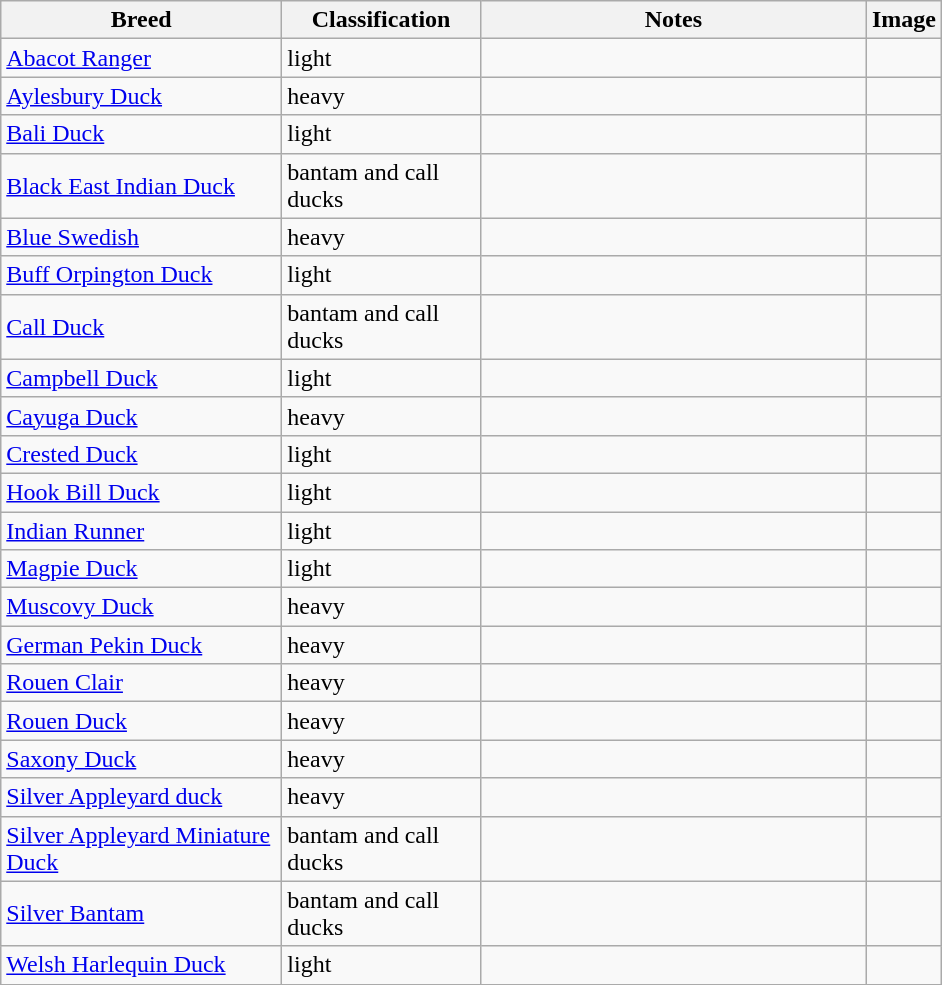<table class="wikitable sortable">
<tr>
<th style="width: 180px;">Breed</th>
<th style="width: 125px;">Classification</th>
<th style="width: 250px;">Notes</th>
<th>Image</th>
</tr>
<tr>
<td><a href='#'>Abacot Ranger</a></td>
<td>light</td>
<td></td>
<td></td>
</tr>
<tr>
<td><a href='#'>Aylesbury Duck</a></td>
<td>heavy</td>
<td></td>
<td></td>
</tr>
<tr>
<td><a href='#'>Bali Duck</a></td>
<td>light</td>
<td></td>
<td></td>
</tr>
<tr>
<td><a href='#'>Black East Indian Duck</a></td>
<td>bantam and call ducks</td>
<td></td>
<td></td>
</tr>
<tr>
<td><a href='#'>Blue Swedish</a></td>
<td>heavy</td>
<td></td>
<td></td>
</tr>
<tr>
<td><a href='#'>Buff Orpington Duck</a></td>
<td>light</td>
<td></td>
<td></td>
</tr>
<tr>
<td><a href='#'>Call Duck</a></td>
<td>bantam and call ducks</td>
<td></td>
<td></td>
</tr>
<tr>
<td><a href='#'>Campbell Duck</a></td>
<td>light</td>
<td></td>
<td></td>
</tr>
<tr>
<td><a href='#'>Cayuga Duck</a></td>
<td>heavy</td>
<td></td>
<td></td>
</tr>
<tr>
<td><a href='#'>Crested Duck</a></td>
<td>light</td>
<td></td>
<td></td>
</tr>
<tr>
<td><a href='#'>Hook Bill Duck</a></td>
<td>light</td>
<td></td>
<td></td>
</tr>
<tr>
<td><a href='#'>Indian Runner</a></td>
<td>light</td>
<td></td>
<td></td>
</tr>
<tr>
<td><a href='#'>Magpie Duck</a></td>
<td>light</td>
<td></td>
<td></td>
</tr>
<tr>
<td><a href='#'>Muscovy Duck</a></td>
<td>heavy</td>
<td></td>
<td></td>
</tr>
<tr>
<td><a href='#'>German Pekin Duck</a></td>
<td>heavy</td>
<td></td>
<td></td>
</tr>
<tr>
<td><a href='#'>Rouen Clair</a></td>
<td>heavy</td>
<td></td>
<td></td>
</tr>
<tr>
<td><a href='#'>Rouen Duck</a></td>
<td>heavy</td>
<td></td>
<td></td>
</tr>
<tr>
<td><a href='#'>Saxony Duck</a></td>
<td>heavy</td>
<td></td>
<td></td>
</tr>
<tr>
<td><a href='#'>Silver Appleyard duck</a></td>
<td>heavy</td>
<td></td>
<td></td>
</tr>
<tr>
<td><a href='#'>Silver Appleyard Miniature Duck</a></td>
<td>bantam and call ducks</td>
<td></td>
<td></td>
</tr>
<tr>
<td><a href='#'>Silver Bantam</a></td>
<td>bantam and call ducks</td>
<td></td>
<td></td>
</tr>
<tr>
<td><a href='#'>Welsh Harlequin Duck</a></td>
<td>light</td>
<td></td>
<td></td>
</tr>
<tr>
</tr>
</table>
